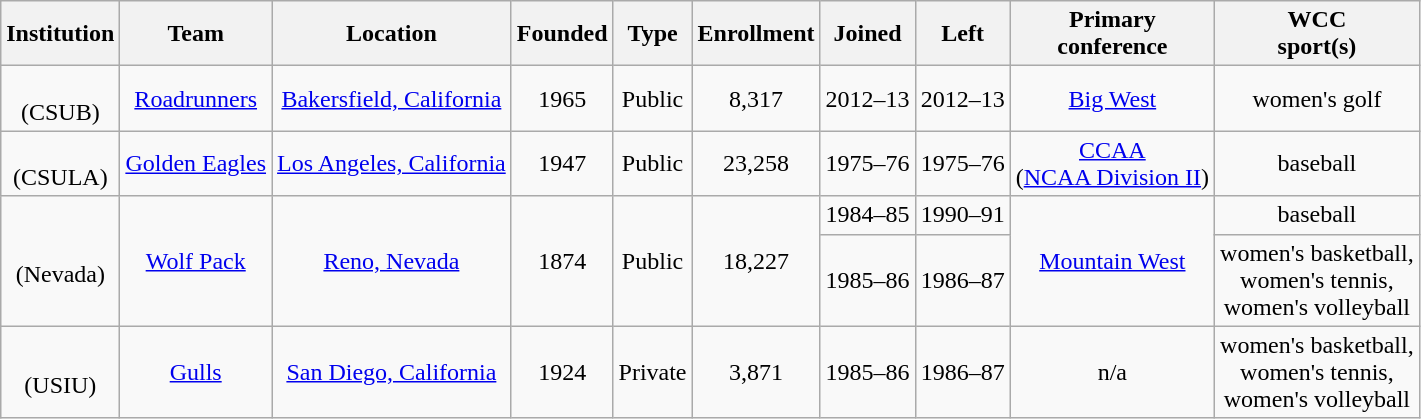<table class="wikitable sortable" style="text-align: center">
<tr>
<th>Institution</th>
<th>Team</th>
<th>Location</th>
<th>Founded</th>
<th>Type</th>
<th>Enrollment</th>
<th>Joined</th>
<th>Left</th>
<th>Primary<br>conference</th>
<th>WCC<br>sport(s)</th>
</tr>
<tr>
<td><br>(CSUB)</td>
<td><a href='#'>Roadrunners</a></td>
<td><a href='#'>Bakersfield, California</a></td>
<td>1965</td>
<td>Public</td>
<td>8,317</td>
<td>2012–13</td>
<td>2012–13</td>
<td><a href='#'>Big West</a></td>
<td>women's golf</td>
</tr>
<tr>
<td><br>(CSULA)</td>
<td><a href='#'>Golden Eagles</a></td>
<td><a href='#'>Los Angeles, California</a></td>
<td>1947</td>
<td>Public</td>
<td>23,258</td>
<td>1975–76</td>
<td>1975–76</td>
<td><a href='#'>CCAA</a><br>(<a href='#'>NCAA Division II</a>)</td>
<td>baseball</td>
</tr>
<tr>
<td rowspan=2><br>(Nevada)</td>
<td rowspan=2><a href='#'>Wolf Pack</a></td>
<td rowspan=2><a href='#'>Reno, Nevada</a></td>
<td rowspan=2>1874</td>
<td rowspan=2>Public</td>
<td rowspan=2>18,227</td>
<td>1984–85</td>
<td>1990–91</td>
<td rowspan=2><a href='#'>Mountain West</a></td>
<td>baseball</td>
</tr>
<tr>
<td>1985–86</td>
<td>1986–87</td>
<td>women's basketball,<br>women's tennis,<br>women's volleyball</td>
</tr>
<tr>
<td><br>(USIU)</td>
<td><a href='#'>Gulls</a></td>
<td><a href='#'>San Diego, California</a></td>
<td>1924</td>
<td>Private</td>
<td>3,871</td>
<td>1985–86</td>
<td>1986–87</td>
<td>n/a</td>
<td>women's basketball,<br>women's tennis,<br>women's volleyball</td>
</tr>
</table>
